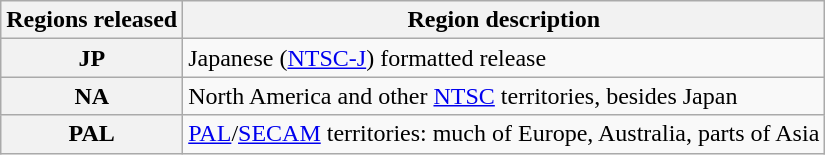<table class="wikitable plainrowheaders">
<tr>
<th scope="col">Regions released</th>
<th scope="col">Region description</th>
</tr>
<tr>
<th scope="row">JP</th>
<td>Japanese (<a href='#'>NTSC-J</a>) formatted release</td>
</tr>
<tr>
<th scope="row">NA</th>
<td>North America and other <a href='#'>NTSC</a> territories, besides Japan</td>
</tr>
<tr>
<th scope="row">PAL</th>
<td><a href='#'>PAL</a>/<a href='#'>SECAM</a> territories: much of Europe, Australia, parts of Asia</td>
</tr>
</table>
